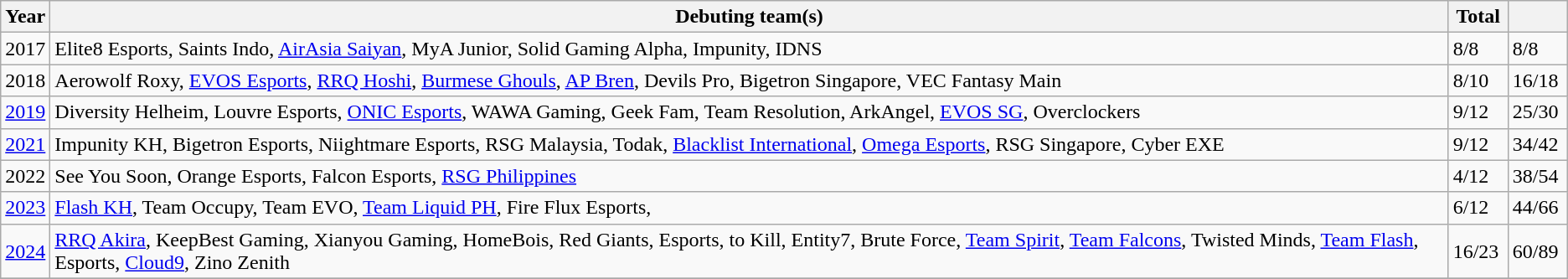<table class="wikitable">
<tr>
<th>Year</th>
<th>Debuting team(s) </th>
<th width=40>Total</th>
<th width=40></th>
</tr>
<tr>
<td>2017</td>
<td> Elite8 Esports,  Saints Indo,  <a href='#'>AirAsia Saiyan</a>,  MyA Junior,   Solid Gaming Alpha,  Impunity,  IDNS</td>
<td>8/8</td>
<td>8/8</td>
</tr>
<tr>
<td>2018</td>
<td> Aerowolf Roxy,  <a href='#'>EVOS Esports</a>,  <a href='#'>RRQ Hoshi</a>,  <a href='#'>Burmese Ghouls</a>,  <a href='#'>AP Bren</a>,  Devils Pro,  Bigetron Singapore,  VEC Fantasy Main</td>
<td>8/10</td>
<td>16/18</td>
</tr>
<tr>
<td><a href='#'>2019</a></td>
<td> Diversity Helheim,  Louvre Esports,  <a href='#'>ONIC Esports</a>,  WAWA Gaming,  Geek Fam,  Team Resolution,  ArkAngel,  <a href='#'>EVOS SG</a>,  Overclockers</td>
<td>9/12</td>
<td>25/30</td>
</tr>
<tr>
<td><a href='#'>2021</a></td>
<td> Impunity KH,  Bigetron Esports,  Niightmare Esports,  RSG Malaysia,  Todak,  <a href='#'>Blacklist International</a>,  <a href='#'>Omega Esports</a>,  RSG Singapore,  Cyber EXE</td>
<td>9/12</td>
<td>34/42</td>
</tr>
<tr>
<td>2022</td>
<td> See You Soon,  Orange Esports,  Falcon Esports,  <a href='#'>RSG Philippines</a></td>
<td>4/12</td>
<td>38/54</td>
</tr>
<tr>
<td><a href='#'>2023</a></td>
<td> <a href='#'>Flash KH</a>,  Team Occupy,  Team EVO,  <a href='#'>Team Liquid PH</a>,  Fire Flux Esports, </td>
<td>6/12</td>
<td>44/66</td>
</tr>
<tr>
<td><a href='#'>2024</a></td>
<td> <a href='#'>RRQ Akira</a>,  KeepBest Gaming,  Xianyou Gaming,  HomeBois,  Red Giants,  Esports,  to Kill,  Entity7,  Brute Force,  <a href='#'>Team Spirit</a>,  <a href='#'>Team Falcons</a>,  Twisted Minds,  <a href='#'>Team Flash</a>,  Esports,  <a href='#'>Cloud9</a>,  Zino Zenith</td>
<td>16/23</td>
<td>60/89</td>
</tr>
<tr>
</tr>
</table>
